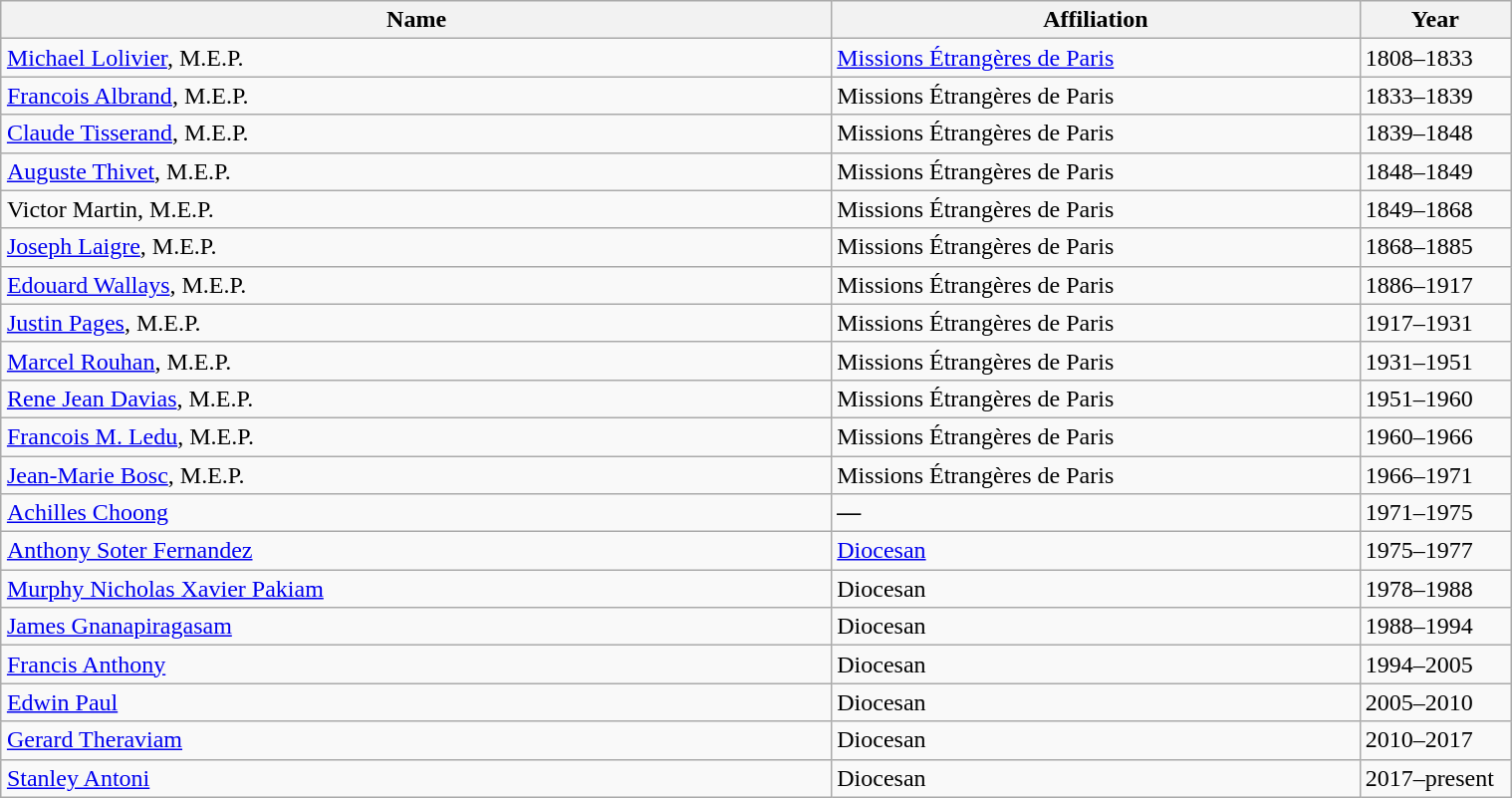<table class="wikitable" width="80%" style="margin: 1em auto 1em auto">
<tr>
<th>Name</th>
<th>Affiliation</th>
<th>Year</th>
</tr>
<tr>
<td width="55%" valign="top"><a href='#'>Michael Lolivier</a>, M.E.P.</td>
<td width="35%" valign="top"><a href='#'>Missions Étrangères de Paris</a></td>
<td width="10%" valign="top">1808–1833</td>
</tr>
<tr>
<td width="55%" valign="top"><a href='#'>Francois Albrand</a>, M.E.P.</td>
<td width="35%" valign="top">Missions Étrangères de Paris</td>
<td width="10%" valign="top">1833–1839</td>
</tr>
<tr>
<td width="55%" valign="top"><a href='#'>Claude Tisserand</a>, M.E.P.</td>
<td width="35%" valign="top">Missions Étrangères de Paris</td>
<td width="10%" valign="top">1839–1848</td>
</tr>
<tr>
<td width="55%" valign="top"><a href='#'>Auguste Thivet</a>, M.E.P.</td>
<td width="35%" valign="top">Missions Étrangères de Paris</td>
<td width="10%" valign="top">1848–1849</td>
</tr>
<tr>
<td width="55%" valign="top">Victor Martin, M.E.P.</td>
<td width="35%" valign="top">Missions Étrangères de Paris</td>
<td width="10%" valign="top">1849–1868</td>
</tr>
<tr>
<td width="55%" valign="top"><a href='#'>Joseph Laigre</a>, M.E.P.</td>
<td width="35%" valign="top">Missions Étrangères de Paris</td>
<td width="10%" valign="top">1868–1885</td>
</tr>
<tr>
<td width="55%" valign="top"><a href='#'>Edouard Wallays</a>, M.E.P.</td>
<td width="35%" valign="top">Missions Étrangères de Paris</td>
<td width="10%" valign="top">1886–1917</td>
</tr>
<tr>
<td width="55%" valign="top"><a href='#'>Justin Pages</a>, M.E.P.</td>
<td width="35%" valign="top">Missions Étrangères de Paris</td>
<td width="10%" valign="top">1917–1931</td>
</tr>
<tr>
<td width="55%" valign="top"><a href='#'>Marcel Rouhan</a>, M.E.P.</td>
<td width="35%" valign="top">Missions Étrangères de Paris</td>
<td width="10%" valign="top">1931–1951</td>
</tr>
<tr>
<td width="55%" valign="top"><a href='#'>Rene Jean Davias</a>, M.E.P.</td>
<td width="35%" valign="top">Missions Étrangères de Paris</td>
<td width="10%" valign="top">1951–1960</td>
</tr>
<tr>
<td width="55%" valign="top"><a href='#'>Francois M. Ledu</a>, M.E.P.</td>
<td width="35%" valign="top">Missions Étrangères de Paris</td>
<td width="10%" valign="top">1960–1966</td>
</tr>
<tr>
<td width="55%" valign="top"><a href='#'>Jean-Marie Bosc</a>, M.E.P.</td>
<td width="35%" valign="top">Missions Étrangères de Paris</td>
<td width="10%" valign="top">1966–1971</td>
</tr>
<tr>
<td width="55%" valign="top"><a href='#'>Achilles Choong</a></td>
<td width="35%" valign="top"><strong>—</strong></td>
<td width="10%" valign="top">1971–1975</td>
</tr>
<tr>
<td width="55%" valign="top"><a href='#'>Anthony Soter Fernandez</a></td>
<td width="35%" valign="top"><a href='#'>Diocesan</a></td>
<td width="10%" valign="top">1975–1977</td>
</tr>
<tr>
<td width="55%" valign="top"><a href='#'>Murphy Nicholas Xavier Pakiam</a></td>
<td width="35%" valign="top">Diocesan</td>
<td width="10%" valign="top">1978–1988</td>
</tr>
<tr>
<td width="55%" valign="top"><a href='#'>James Gnanapiragasam</a></td>
<td width="35%" valign="top">Diocesan</td>
<td width="10%" valign="top">1988–1994</td>
</tr>
<tr>
<td width="55%" valign="top"><a href='#'>Francis Anthony</a></td>
<td width="35%" valign="top">Diocesan</td>
<td width="10%" valign="top">1994–2005</td>
</tr>
<tr>
<td width="55%" valign="top"><a href='#'>Edwin Paul</a></td>
<td width="35%" valign="top">Diocesan</td>
<td width="10%" valign="top">2005–2010</td>
</tr>
<tr>
<td width="55%" valign="top"><a href='#'>Gerard Theraviam</a></td>
<td width="35%" valign="top">Diocesan</td>
<td width="10%" valign="top">2010–2017</td>
</tr>
<tr>
<td width="55%" valign="top"><a href='#'>Stanley Antoni</a></td>
<td width="35%" valign="top">Diocesan</td>
<td width="10%" valign="top">2017–present</td>
</tr>
</table>
